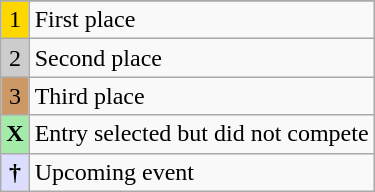<table class="wikitable">
<tr>
</tr>
<tr>
<td style="text-align:center; background-color:#FFD700;">1</td>
<td>First place</td>
</tr>
<tr>
<td style="text-align:center; background-color:#CCC;">2</td>
<td>Second place</td>
</tr>
<tr>
<td style="text-align:center; background-color:#C96;">3</td>
<td>Third place</td>
</tr>
<tr>
<td style="text-align:center; background-color:#A4EAA9;"><strong>X</strong></td>
<td>Entry selected but did not compete</td>
</tr>
<tr>
<td style="text-align:center; background-color:#DDF;"><strong>†</strong></td>
<td>Upcoming event</td>
</tr>
</table>
